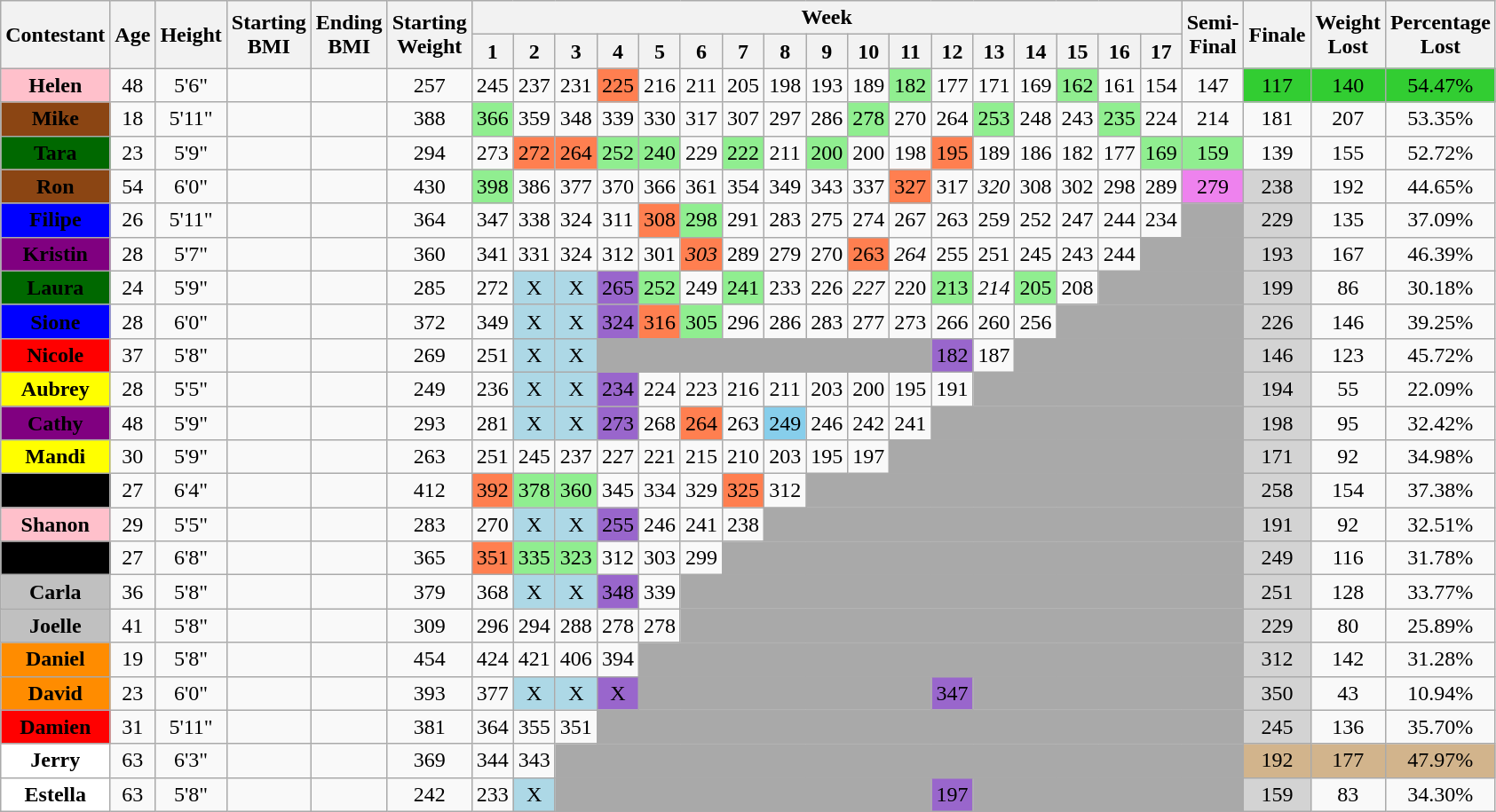<table class="wikitable sortable" style="text-align:center" align=center>
<tr>
<th rowspan=2>Contestant</th>
<th rowspan=2>Age</th>
<th rowspan=2>Height</th>
<th rowspan=2>Starting<br>BMI</th>
<th rowspan=2>Ending<br>BMI</th>
<th rowspan=2>Starting<br>Weight</th>
<th colspan=17>Week</th>
<th rowspan=2>Semi-<br>Final</th>
<th rowspan=2>Finale</th>
<th rowspan=2>Weight<br>Lost</th>
<th rowspan=2>Percentage<br>Lost</th>
</tr>
<tr>
<th>1</th>
<th>2</th>
<th>3</th>
<th>4</th>
<th>5</th>
<th>6</th>
<th>7</th>
<th>8</th>
<th>9</th>
<th>10</th>
<th>11</th>
<th>12</th>
<th>13</th>
<th>14</th>
<th>15</th>
<th>16</th>
<th>17</th>
</tr>
<tr>
<td bgcolor="pink"><strong>Helen</strong></td>
<td>48</td>
<td>5'6"</td>
<td></td>
<td></td>
<td>257</td>
<td>245</td>
<td>237</td>
<td>231</td>
<td bgcolor="coral">225</td>
<td>216</td>
<td>211</td>
<td>205</td>
<td>198</td>
<td>193</td>
<td>189</td>
<td bgcolor="lightgreen">182</td>
<td>177</td>
<td>171</td>
<td>169</td>
<td bgcolor="lightgreen">162</td>
<td>161</td>
<td>154</td>
<td>147</td>
<td bgcolor="limegreen">117</td>
<td bgcolor="limegreen">140</td>
<td bgcolor="limegreen">54.47%</td>
</tr>
<tr>
<td bgcolor="saddlebrown"><span><strong>Mike</strong></span></td>
<td>18</td>
<td>5'11"</td>
<td></td>
<td></td>
<td>388</td>
<td bgcolor="lightgreen">366</td>
<td>359</td>
<td>348</td>
<td>339</td>
<td>330</td>
<td>317</td>
<td>307</td>
<td>297</td>
<td>286</td>
<td bgcolor="lightgreen">278</td>
<td>270</td>
<td>264</td>
<td bgcolor="lightgreen">253</td>
<td>248</td>
<td>243</td>
<td bgcolor="lightgreen">235</td>
<td>224</td>
<td>214</td>
<td>181</td>
<td>207</td>
<td>53.35%</td>
</tr>
<tr>
<td bgcolor="#006800"><span><strong>Tara</strong></span></td>
<td>23</td>
<td>5'9"</td>
<td></td>
<td></td>
<td>294</td>
<td>273</td>
<td bgcolor="coral">272</td>
<td bgcolor="coral">264</td>
<td bgcolor="lightgreen">252</td>
<td bgcolor="lightgreen">240</td>
<td>229</td>
<td bgcolor="lightgreen">222</td>
<td>211</td>
<td bgcolor="lightgreen">200</td>
<td>200</td>
<td>198</td>
<td bgcolor="coral">195</td>
<td>189</td>
<td>186</td>
<td>182</td>
<td>177</td>
<td bgcolor="lightgreen">169</td>
<td bgcolor="lightgreen">159</td>
<td>139</td>
<td>155</td>
<td>52.72%</td>
</tr>
<tr>
<td bgcolor="saddlebrown"><span><strong>Ron</strong></span></td>
<td>54</td>
<td>6'0"</td>
<td></td>
<td></td>
<td>430</td>
<td bgcolor="lightgreen">398</td>
<td>386</td>
<td>377</td>
<td>370</td>
<td>366</td>
<td>361</td>
<td>354</td>
<td>349</td>
<td>343</td>
<td>337</td>
<td bgcolor="coral">327</td>
<td>317</td>
<td><em>320</em></td>
<td>308</td>
<td>302</td>
<td>298</td>
<td>289</td>
<td bgcolor="violet">279</td>
<td bgcolor="lightgrey">238</td>
<td>192</td>
<td>44.65%</td>
</tr>
<tr>
<td bgcolor="blue"><span><strong>Filipe</strong></span></td>
<td>26</td>
<td>5'11"</td>
<td></td>
<td></td>
<td>364</td>
<td>347</td>
<td>338</td>
<td>324</td>
<td>311</td>
<td bgcolor="coral">308</td>
<td bgcolor="lightgreen">298</td>
<td>291</td>
<td>283</td>
<td>275</td>
<td>274</td>
<td>267</td>
<td>263</td>
<td>259</td>
<td>252</td>
<td>247</td>
<td>244</td>
<td>234</td>
<td bgcolor="darkgray"></td>
<td bgcolor="lightgrey">229</td>
<td>135</td>
<td>37.09%</td>
</tr>
<tr>
<td bgcolor="purple"><span><strong>Kristin</strong></span></td>
<td>28</td>
<td>5'7"</td>
<td></td>
<td></td>
<td>360</td>
<td>341</td>
<td>331</td>
<td>324</td>
<td>312</td>
<td>301</td>
<td bgcolor="coral"><em>303</em></td>
<td>289</td>
<td>279</td>
<td>270</td>
<td bgcolor="coral">263</td>
<td><em>264</em></td>
<td>255</td>
<td>251</td>
<td>245</td>
<td>243</td>
<td>244</td>
<td bgcolor="darkgray" colspan=2></td>
<td bgcolor="lightgrey">193</td>
<td>167</td>
<td>46.39%</td>
</tr>
<tr>
<td bgcolor="#006800"><span><strong>Laura</strong></span></td>
<td>24</td>
<td>5'9"</td>
<td></td>
<td></td>
<td>285</td>
<td>272</td>
<td bgcolor="lightblue">X</td>
<td bgcolor="lightblue">X</td>
<td bgcolor="#9966CC">265</td>
<td bgcolor="lightgreen">252</td>
<td>249</td>
<td bgcolor="lightgreen">241</td>
<td>233</td>
<td>226</td>
<td><em>227</em></td>
<td>220</td>
<td bgcolor="lightgreen">213</td>
<td><em>214</em></td>
<td bgcolor="lightgreen">205</td>
<td>208</td>
<td bgcolor="darkgray" colspan=3></td>
<td bgcolor="lightgrey">199</td>
<td>86</td>
<td>30.18%</td>
</tr>
<tr>
<td bgcolor="blue"><span><strong>Sione</strong></span></td>
<td>28</td>
<td>6'0"</td>
<td></td>
<td></td>
<td>372</td>
<td>349</td>
<td bgcolor="lightblue">X</td>
<td bgcolor="lightblue">X</td>
<td bgcolor="#9966CC">324</td>
<td bgcolor="coral">316</td>
<td bgcolor="lightgreen">305</td>
<td>296</td>
<td>286</td>
<td>283</td>
<td>277</td>
<td>273</td>
<td>266</td>
<td>260</td>
<td>256</td>
<td bgcolor="darkgray" colspan=4></td>
<td bgcolor="lightgrey">226</td>
<td>146</td>
<td>39.25%</td>
</tr>
<tr>
<td bgcolor="red"><span><strong>Nicole</strong></span></td>
<td>37</td>
<td>5'8"</td>
<td></td>
<td></td>
<td>269</td>
<td>251</td>
<td bgcolor="lightblue">X</td>
<td bgcolor="lightblue">X</td>
<td bgcolor="darkgray" colspan=8></td>
<td bgcolor="#9966CC">182</td>
<td>187</td>
<td bgcolor="darkgray" colspan=5></td>
<td bgcolor="lightgrey">146</td>
<td>123</td>
<td>45.72%</td>
</tr>
<tr>
<td bgcolor="yellow"><strong>Aubrey</strong></td>
<td>28</td>
<td>5'5"</td>
<td></td>
<td></td>
<td>249</td>
<td>236</td>
<td bgcolor="lightblue">X</td>
<td bgcolor="lightblue">X</td>
<td bgcolor="#9966CC">234</td>
<td>224</td>
<td>223</td>
<td>216</td>
<td>211</td>
<td>203</td>
<td>200</td>
<td>195</td>
<td>191</td>
<td bgcolor="darkgray" colspan=6></td>
<td bgcolor="lightgrey">194</td>
<td>55</td>
<td>22.09%</td>
</tr>
<tr>
<td bgcolor="purple"><span><strong>Cathy</strong></span></td>
<td>48</td>
<td>5'9"</td>
<td></td>
<td></td>
<td>293</td>
<td>281</td>
<td bgcolor="lightblue">X</td>
<td bgcolor="lightblue">X</td>
<td bgcolor="#9966CC">273</td>
<td>268</td>
<td bgcolor="coral">264</td>
<td>263</td>
<td bgcolor="skyblue">249</td>
<td>246</td>
<td>242</td>
<td>241</td>
<td bgcolor="darkgray" colspan=7></td>
<td bgcolor="lightgrey">198</td>
<td>95</td>
<td>32.42%</td>
</tr>
<tr>
<td bgcolor="yellow"><span><strong>Mandi</strong></span></td>
<td>30</td>
<td>5'9"</td>
<td></td>
<td></td>
<td>263</td>
<td>251</td>
<td>245</td>
<td>237</td>
<td>227</td>
<td>221</td>
<td>215</td>
<td>210</td>
<td>203</td>
<td>195</td>
<td>197</td>
<td bgcolor="darkgray" colspan=8></td>
<td bgcolor="lightgrey">171</td>
<td>92</td>
<td>34.98%</td>
</tr>
<tr>
<td bgcolor="black"><span><strong>Dane</strong></span></td>
<td>27</td>
<td>6'4"</td>
<td></td>
<td></td>
<td>412</td>
<td bgcolor="coral">392</td>
<td bgcolor="lightgreen">378</td>
<td bgcolor="lightgreen">360</td>
<td>345</td>
<td>334</td>
<td>329</td>
<td bgcolor="coral">325</td>
<td>312</td>
<td bgcolor="darkgray" colspan=10></td>
<td bgcolor="lightgrey">258</td>
<td>154</td>
<td>37.38%</td>
</tr>
<tr>
<td bgcolor="pink"><strong>Shanon</strong></td>
<td>29</td>
<td>5'5"</td>
<td></td>
<td></td>
<td>283</td>
<td>270</td>
<td bgcolor="lightblue">X</td>
<td bgcolor="lightblue">X</td>
<td bgcolor="#9966CC">255</td>
<td>246</td>
<td>241</td>
<td>238</td>
<td bgcolor="darkgray" colspan=11></td>
<td bgcolor="lightgrey">191</td>
<td>92</td>
<td>32.51%</td>
</tr>
<tr>
<td bgcolor="black"><span><strong>Blaine</strong></span></td>
<td>27</td>
<td>6'8"</td>
<td></td>
<td></td>
<td>365</td>
<td bgcolor="coral">351</td>
<td bgcolor="lightgreen">335</td>
<td bgcolor="lightgreen">323</td>
<td>312</td>
<td>303</td>
<td>299</td>
<td bgcolor="darkgray" colspan=12></td>
<td bgcolor="lightgrey">249</td>
<td>116</td>
<td>31.78%</td>
</tr>
<tr>
<td bgcolor="silver"><strong>Carla</strong></td>
<td>36</td>
<td>5'8"</td>
<td></td>
<td></td>
<td>379</td>
<td>368</td>
<td bgcolor="lightblue">X</td>
<td bgcolor="lightblue">X</td>
<td bgcolor="#9966CC">348</td>
<td>339</td>
<td bgcolor="darkgray" colspan=13></td>
<td bgcolor="lightgrey">251</td>
<td>128</td>
<td>33.77%</td>
</tr>
<tr>
<td bgcolor="silver"><strong>Joelle</strong></td>
<td>41</td>
<td>5'8"</td>
<td></td>
<td></td>
<td>309</td>
<td>296</td>
<td>294</td>
<td>288</td>
<td>278</td>
<td>278</td>
<td bgcolor="darkgray" colspan=13></td>
<td bgcolor="lightgrey">229</td>
<td>80</td>
<td>25.89%</td>
</tr>
<tr>
<td bgcolor="darkorange"><strong>Daniel</strong></td>
<td>19</td>
<td>5'8"</td>
<td></td>
<td></td>
<td>454</td>
<td>424</td>
<td>421</td>
<td>406</td>
<td>394</td>
<td bgcolor="darkgray" colspan=14></td>
<td bgcolor="lightgrey">312</td>
<td>142</td>
<td>31.28%</td>
</tr>
<tr>
<td bgcolor="darkorange"><strong>David</strong></td>
<td>23</td>
<td>6'0"</td>
<td></td>
<td></td>
<td>393</td>
<td>377</td>
<td bgcolor="lightblue">X</td>
<td bgcolor="lightblue">X</td>
<td bgcolor="#9966CC">X</td>
<td bgcolor="darkgray" colspan=7></td>
<td bgcolor="#9966CC">347</td>
<td bgcolor="darkgray" colspan=6></td>
<td bgcolor="lightgrey">350</td>
<td>43</td>
<td>10.94%</td>
</tr>
<tr>
<td bgcolor="red"><span><strong>Damien</strong></span></td>
<td>31</td>
<td>5'11"</td>
<td></td>
<td></td>
<td>381</td>
<td>364</td>
<td>355</td>
<td>351</td>
<td bgcolor="darkgray" colspan=15></td>
<td bgcolor="lightgrey">245</td>
<td>136</td>
<td>35.70%</td>
</tr>
<tr>
<td bgcolor="white"><strong>Jerry</strong></td>
<td>63</td>
<td>6'3"</td>
<td></td>
<td></td>
<td>369</td>
<td>344</td>
<td>343</td>
<td bgcolor="darkgray" colspan=16></td>
<td bgcolor="tan">192</td>
<td bgcolor="tan">177</td>
<td bgcolor="tan">47.97%</td>
</tr>
<tr>
<td bgcolor="white"><strong>Estella</strong></td>
<td>63</td>
<td>5'8"</td>
<td></td>
<td></td>
<td>242</td>
<td>233</td>
<td bgcolor="lightblue">X</td>
<td bgcolor="darkgray" colspan=9></td>
<td bgcolor="#9966CC">197</td>
<td bgcolor="darkgray" colspan=6></td>
<td bgcolor="lightgrey">159</td>
<td>83</td>
<td>34.30%</td>
</tr>
</table>
